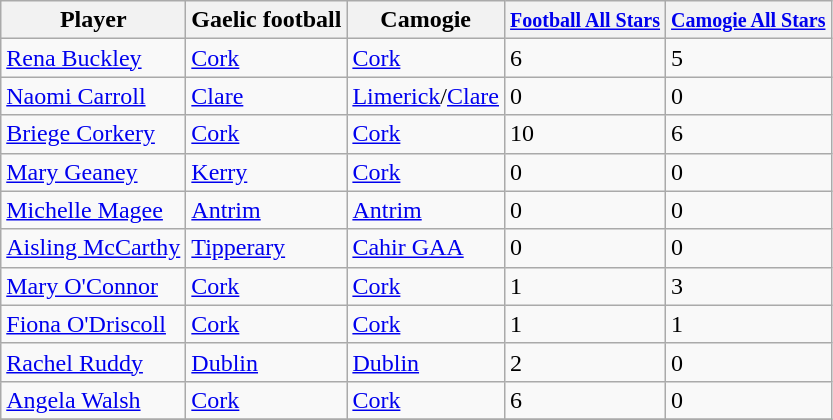<table class="wikitable collapsible">
<tr>
<th>Player</th>
<th>Gaelic football</th>
<th>Camogie</th>
<th><small><a href='#'>Football All Stars</a></small></th>
<th><small><a href='#'>Camogie All Stars</a></small></th>
</tr>
<tr>
<td><a href='#'>Rena Buckley</a> <em></em></td>
<td><a href='#'>Cork</a></td>
<td><a href='#'>Cork</a></td>
<td>6</td>
<td>5</td>
</tr>
<tr>
<td><a href='#'>Naomi Carroll</a> <em></em></td>
<td><a href='#'>Clare</a></td>
<td><a href='#'>Limerick</a>/<a href='#'>Clare</a></td>
<td>0</td>
<td>0</td>
</tr>
<tr>
<td><a href='#'>Briege Corkery</a></td>
<td><a href='#'>Cork</a></td>
<td><a href='#'>Cork</a></td>
<td>10</td>
<td>6</td>
</tr>
<tr>
<td><a href='#'>Mary Geaney</a> <em> </em></td>
<td><a href='#'>Kerry</a></td>
<td><a href='#'>Cork</a></td>
<td>0</td>
<td>0</td>
</tr>
<tr>
<td><a href='#'>Michelle Magee</a> <em></em></td>
<td><a href='#'>Antrim</a></td>
<td><a href='#'>Antrim</a></td>
<td>0</td>
<td>0</td>
</tr>
<tr>
<td><a href='#'>Aisling McCarthy</a></td>
<td><a href='#'>Tipperary</a></td>
<td><a href='#'>Cahir GAA</a></td>
<td>0</td>
<td>0</td>
</tr>
<tr>
<td><a href='#'>Mary O'Connor</a></td>
<td><a href='#'>Cork</a></td>
<td><a href='#'>Cork</a></td>
<td>1</td>
<td>3</td>
</tr>
<tr>
<td><a href='#'>Fiona O'Driscoll</a></td>
<td><a href='#'>Cork</a></td>
<td><a href='#'>Cork</a></td>
<td>1</td>
<td>1</td>
</tr>
<tr>
<td><a href='#'>Rachel Ruddy</a></td>
<td><a href='#'>Dublin</a></td>
<td><a href='#'>Dublin</a></td>
<td>2</td>
<td>0</td>
</tr>
<tr>
<td><a href='#'>Angela Walsh</a></td>
<td><a href='#'>Cork</a></td>
<td><a href='#'>Cork</a></td>
<td>6</td>
<td>0</td>
</tr>
<tr>
</tr>
</table>
